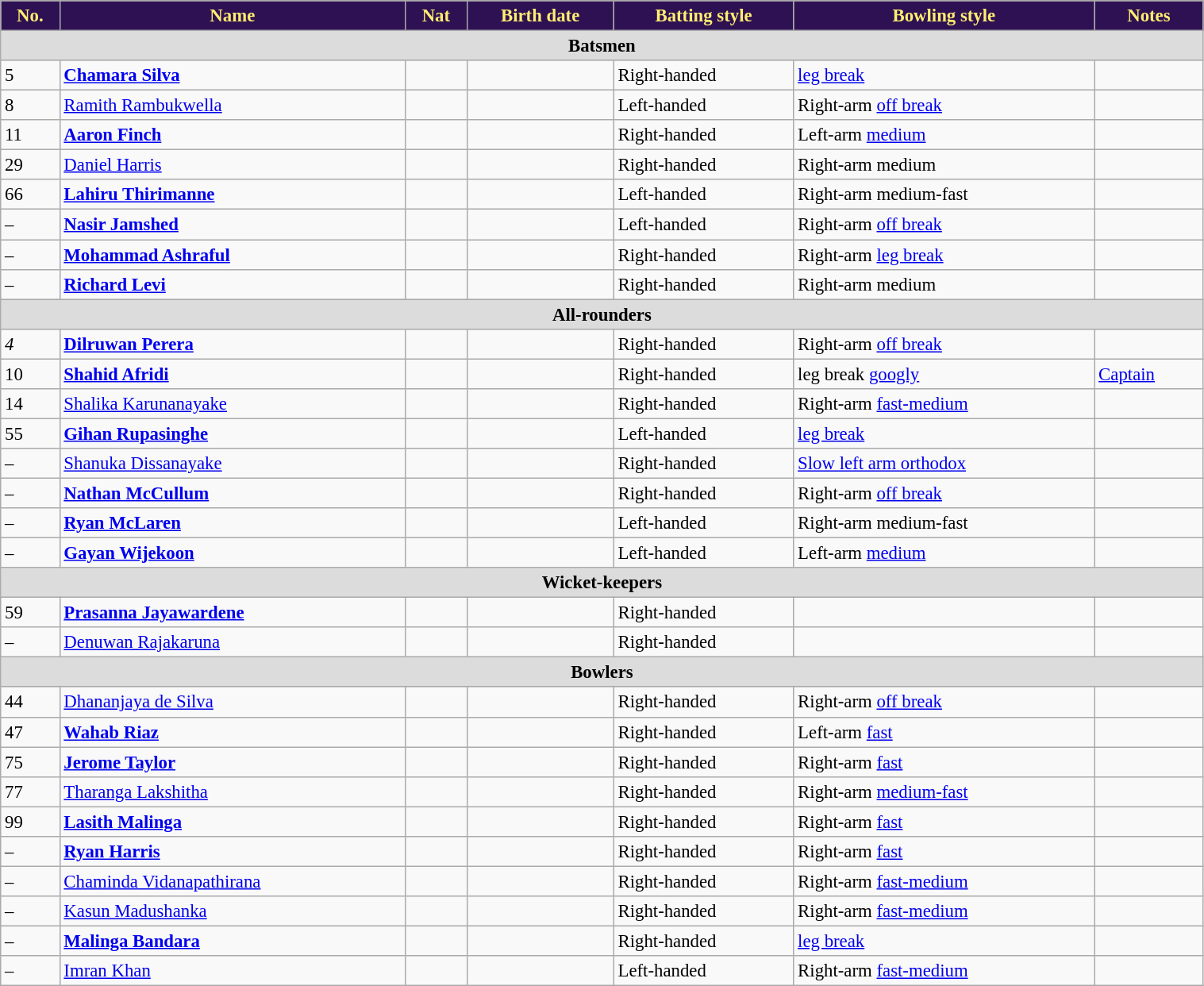<table class="wikitable" style="font-size:95%;" width="80%">
<tr style="color:#FFEE70">
<th style="background:#2E1153">No.</th>
<th style="background:#2E1153">Name</th>
<th style="background:#2E1153">Nat</th>
<th style="background:#2E1153">Birth date</th>
<th style="background:#2E1153">Batting style</th>
<th style="background:#2E1153">Bowling style</th>
<th style="background:#2E1153">Notes</th>
</tr>
<tr>
<th colspan="7" style="background: #DCDCDC" align=right>Batsmen</th>
</tr>
<tr>
<td>5</td>
<td><strong><a href='#'>Chamara Silva</a></strong></td>
<td style="text-align:center"></td>
<td></td>
<td>Right-handed</td>
<td><a href='#'>leg break</a></td>
<td></td>
</tr>
<tr>
<td>8</td>
<td><a href='#'>Ramith Rambukwella</a></td>
<td style="text-align:center"></td>
<td></td>
<td>Left-handed</td>
<td>Right-arm <a href='#'>off break</a></td>
<td></td>
</tr>
<tr>
<td>11</td>
<td><strong><a href='#'>Aaron Finch</a></strong></td>
<td style="text-align:center"></td>
<td></td>
<td>Right-handed</td>
<td>Left-arm <a href='#'>medium</a></td>
<td></td>
</tr>
<tr>
<td>29</td>
<td><a href='#'>Daniel Harris</a></td>
<td style="text-align:center"></td>
<td></td>
<td>Right-handed</td>
<td>Right-arm medium</td>
<td></td>
</tr>
<tr>
<td>66</td>
<td><strong><a href='#'>Lahiru Thirimanne</a></strong></td>
<td style="text-align:center"></td>
<td></td>
<td>Left-handed</td>
<td>Right-arm medium-fast</td>
<td></td>
</tr>
<tr>
<td>–</td>
<td><strong><a href='#'>Nasir Jamshed</a></strong></td>
<td style="text-align:center"></td>
<td></td>
<td>Left-handed</td>
<td>Right-arm <a href='#'>off break</a></td>
<td></td>
</tr>
<tr>
<td>–</td>
<td><strong><a href='#'>Mohammad Ashraful</a></strong></td>
<td style="text-align:center"></td>
<td></td>
<td>Right-handed</td>
<td>Right-arm <a href='#'>leg break</a></td>
<td></td>
</tr>
<tr>
<td>–</td>
<td><strong><a href='#'>Richard Levi</a></strong></td>
<td style="text-align:center"></td>
<td></td>
<td>Right-handed</td>
<td>Right-arm medium</td>
<td></td>
</tr>
<tr>
<th colspan="7" style="background: #DCDCDC" align=right>All-rounders</th>
</tr>
<tr>
<td><em>4</em></td>
<td><strong><a href='#'>Dilruwan Perera</a></strong></td>
<td style="text-align:center"></td>
<td></td>
<td>Right-handed</td>
<td>Right-arm <a href='#'>off break</a></td>
<td></td>
</tr>
<tr>
<td>10</td>
<td><strong><a href='#'>Shahid Afridi</a></strong></td>
<td style="text-align:center"></td>
<td></td>
<td>Right-handed</td>
<td>leg break <a href='#'>googly</a></td>
<td><a href='#'>Captain</a></td>
</tr>
<tr>
<td>14</td>
<td><a href='#'>Shalika Karunanayake</a></td>
<td style="text-align:center"></td>
<td></td>
<td>Right-handed</td>
<td>Right-arm <a href='#'>fast-medium</a></td>
<td></td>
</tr>
<tr>
<td>55</td>
<td><strong><a href='#'>Gihan Rupasinghe</a></strong></td>
<td style="text-align:center"></td>
<td></td>
<td>Left-handed</td>
<td><a href='#'>leg break</a></td>
<td></td>
</tr>
<tr>
<td>–</td>
<td><a href='#'>Shanuka Dissanayake</a></td>
<td style="text-align:center"></td>
<td></td>
<td>Right-handed</td>
<td><a href='#'>Slow left arm orthodox</a></td>
<td></td>
</tr>
<tr>
<td>–</td>
<td><strong><a href='#'>Nathan McCullum</a></strong></td>
<td style="text-align:center"></td>
<td></td>
<td>Right-handed</td>
<td>Right-arm <a href='#'>off break</a></td>
<td></td>
</tr>
<tr>
<td>–</td>
<td><strong><a href='#'>Ryan McLaren</a></strong></td>
<td style="text-align:center"></td>
<td></td>
<td>Left-handed</td>
<td>Right-arm medium-fast</td>
<td></td>
</tr>
<tr>
<td>–</td>
<td><strong><a href='#'>Gayan Wijekoon</a></strong></td>
<td style="text-align:center"></td>
<td></td>
<td>Left-handed</td>
<td>Left-arm <a href='#'>medium</a></td>
<td></td>
</tr>
<tr>
<th colspan="7" style="background: #DCDCDC" align=right>Wicket-keepers</th>
</tr>
<tr>
<td>59</td>
<td><strong><a href='#'>Prasanna Jayawardene</a></strong></td>
<td style="text-align:center"></td>
<td></td>
<td>Right-handed</td>
<td></td>
<td></td>
</tr>
<tr>
<td>–</td>
<td><a href='#'>Denuwan Rajakaruna</a></td>
<td style="text-align:center"></td>
<td></td>
<td>Right-handed</td>
<td></td>
<td></td>
</tr>
<tr>
<th colspan="7" style="background: #DCDCDC" align=right>Bowlers</th>
</tr>
<tr>
<td>44</td>
<td><a href='#'>Dhananjaya de Silva</a></td>
<td style="text-align:center"></td>
<td></td>
<td>Right-handed</td>
<td>Right-arm <a href='#'>off break</a></td>
<td></td>
</tr>
<tr>
<td>47</td>
<td><strong><a href='#'>Wahab Riaz</a></strong></td>
<td style="text-align:center"></td>
<td></td>
<td>Right-handed</td>
<td>Left-arm <a href='#'>fast</a></td>
<td></td>
</tr>
<tr>
<td>75</td>
<td><strong><a href='#'>Jerome Taylor</a></strong></td>
<td style="text-align:center"></td>
<td></td>
<td>Right-handed</td>
<td>Right-arm <a href='#'>fast</a></td>
<td></td>
</tr>
<tr>
<td>77</td>
<td><a href='#'>Tharanga Lakshitha</a></td>
<td style="text-align:center"></td>
<td></td>
<td>Right-handed</td>
<td>Right-arm <a href='#'>medium-fast</a></td>
<td></td>
</tr>
<tr>
<td>99</td>
<td><strong><a href='#'>Lasith Malinga</a></strong></td>
<td style="text-align:center"></td>
<td></td>
<td>Right-handed</td>
<td>Right-arm <a href='#'>fast</a></td>
</tr>
<tr>
<td>–</td>
<td><strong><a href='#'>Ryan Harris</a></strong></td>
<td style="text-align:center"></td>
<td></td>
<td>Right-handed</td>
<td>Right-arm <a href='#'>fast</a></td>
<td></td>
</tr>
<tr>
<td>–</td>
<td><a href='#'>Chaminda Vidanapathirana</a></td>
<td style="text-align:center"></td>
<td></td>
<td>Right-handed</td>
<td>Right-arm <a href='#'>fast-medium</a></td>
<td></td>
</tr>
<tr>
<td>–</td>
<td><a href='#'>Kasun Madushanka</a></td>
<td style="text-align:center"></td>
<td></td>
<td>Right-handed</td>
<td>Right-arm <a href='#'>fast-medium</a></td>
<td></td>
</tr>
<tr>
<td>–</td>
<td><strong><a href='#'>Malinga Bandara</a></strong></td>
<td style="text-align:center"></td>
<td></td>
<td>Right-handed</td>
<td><a href='#'>leg break</a></td>
<td></td>
</tr>
<tr>
<td>–</td>
<td><a href='#'>Imran Khan</a></td>
<td style="text-align:center"></td>
<td></td>
<td>Left-handed</td>
<td>Right-arm <a href='#'>fast-medium</a></td>
<td></td>
</tr>
</table>
